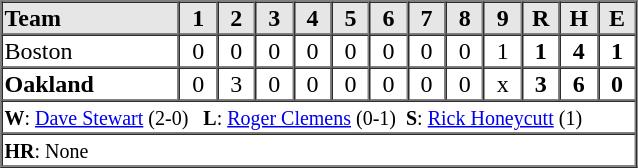<table border=1 cellspacing=0 width=425 style="margin-left:3em;">
<tr style="text-align:center; background-color:#e6e6e6;">
<th align=left width=28%>Team</th>
<th width=6%>1</th>
<th width=6%>2</th>
<th width=6%>3</th>
<th width=6%>4</th>
<th width=6%>5</th>
<th width=6%>6</th>
<th width=6%>7</th>
<th width=6%>8</th>
<th width=6%>9</th>
<th width=6%>R</th>
<th width=6%>H</th>
<th width=6%>E</th>
</tr>
<tr style="text-align:center;">
<td align=left>Boston</td>
<td>0</td>
<td>0</td>
<td>0</td>
<td>0</td>
<td>0</td>
<td>0</td>
<td>0</td>
<td>0</td>
<td>1</td>
<td><strong>1</strong></td>
<td><strong>4</strong></td>
<td><strong>1</strong></td>
</tr>
<tr style="text-align:center;">
<td align=left><strong>Oakland</strong></td>
<td>0</td>
<td>3</td>
<td>0</td>
<td>0</td>
<td>0</td>
<td>0</td>
<td>0</td>
<td>0</td>
<td>x</td>
<td><strong>3</strong></td>
<td><strong>6</strong></td>
<td><strong>0</strong></td>
</tr>
<tr style="text-align:left;">
<td colspan=13><small><strong>W</strong>: <a href='#'>Dave Stewart</a> (2-0)   <strong>L</strong>: <a href='#'>Roger Clemens</a> (0-1)  <strong>S</strong>: <a href='#'>Rick Honeycutt</a> (1)</small></td>
</tr>
<tr style="text-align:left;">
<td colspan=13><small><strong>HR</strong>: None</small></td>
</tr>
</table>
